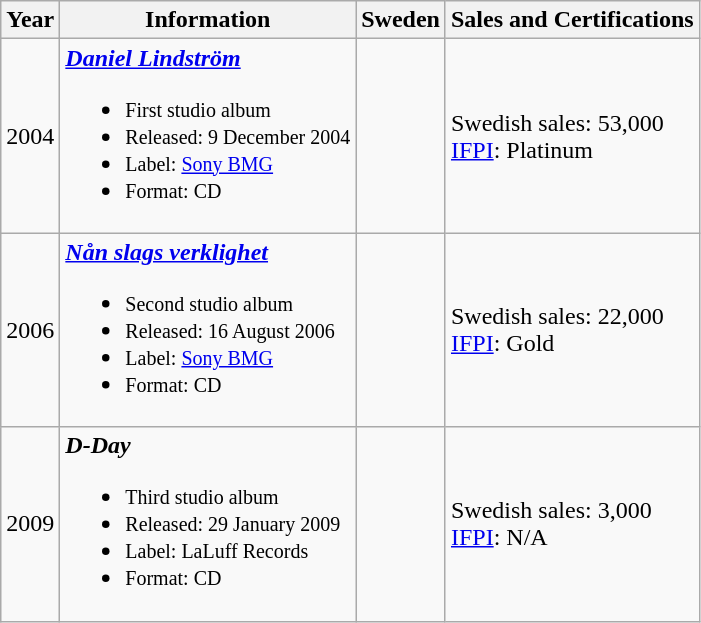<table class="wikitable">
<tr>
<th style="text-align:center;">Year</th>
<th style="text-align:center;">Information</th>
<th style="text-align:center;">Sweden</th>
<th style="text-align:center;">Sales and Certifications</th>
</tr>
<tr>
<td>2004</td>
<td><strong><em><a href='#'>Daniel Lindström</a></em></strong><br><ul><li><small>First studio album</small></li><li><small>Released: 9 December 2004</small></li><li><small>Label: <a href='#'>Sony BMG</a></small></li><li><small>Format: CD</small></li></ul></td>
<td></td>
<td>Swedish sales: 53,000<br><a href='#'>IFPI</a>: Platinum</td>
</tr>
<tr>
<td>2006</td>
<td><strong><em><a href='#'>Nån slags verklighet</a></em></strong><br><ul><li><small>Second studio album</small></li><li><small>Released: 16 August 2006</small></li><li><small>Label: <a href='#'>Sony BMG</a></small></li><li><small>Format: CD</small></li></ul></td>
<td></td>
<td>Swedish sales: 22,000<br><a href='#'>IFPI</a>: Gold</td>
</tr>
<tr>
<td>2009</td>
<td><strong><em>D-Day</em></strong><br><ul><li><small>Third studio album</small></li><li><small>Released: 29 January 2009</small></li><li><small>Label: LaLuff Records</small></li><li><small>Format: CD</small></li></ul></td>
<td></td>
<td>Swedish sales: 3,000<br><a href='#'>IFPI</a>: N/A</td>
</tr>
</table>
